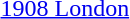<table>
<tr>
<td><a href='#'>1908 London</a><br></td>
<td></td>
<td></td>
<td></td>
</tr>
</table>
